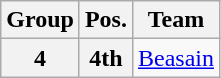<table class="wikitable">
<tr>
<th>Group</th>
<th>Pos.</th>
<th>Team</th>
</tr>
<tr>
<th>4</th>
<th>4th</th>
<td><a href='#'>Beasain</a></td>
</tr>
</table>
